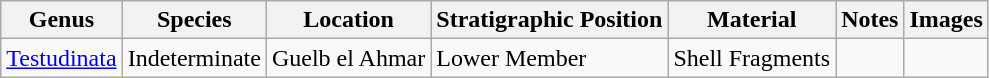<table class="wikitable" align="center">
<tr>
<th>Genus</th>
<th>Species</th>
<th>Location</th>
<th>Stratigraphic Position</th>
<th>Material</th>
<th>Notes</th>
<th>Images</th>
</tr>
<tr>
<td><a href='#'>Testudinata</a></td>
<td>Indeterminate</td>
<td>Guelb el Ahmar</td>
<td>Lower Member</td>
<td>Shell Fragments</td>
<td></td>
<td></td>
</tr>
</table>
